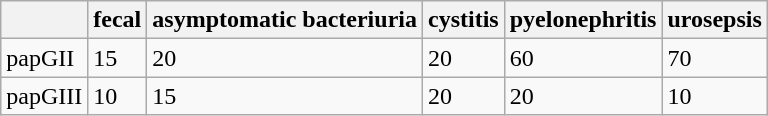<table class="wikitable">
<tr>
<th></th>
<th>fecal</th>
<th>asymptomatic bacteriuria</th>
<th>cystitis</th>
<th>pyelonephritis</th>
<th>urosepsis</th>
</tr>
<tr>
<td>papGII</td>
<td>15</td>
<td>20</td>
<td>20</td>
<td>60</td>
<td>70</td>
</tr>
<tr>
<td>papGIII</td>
<td>10</td>
<td>15</td>
<td>20</td>
<td>20</td>
<td>10</td>
</tr>
</table>
